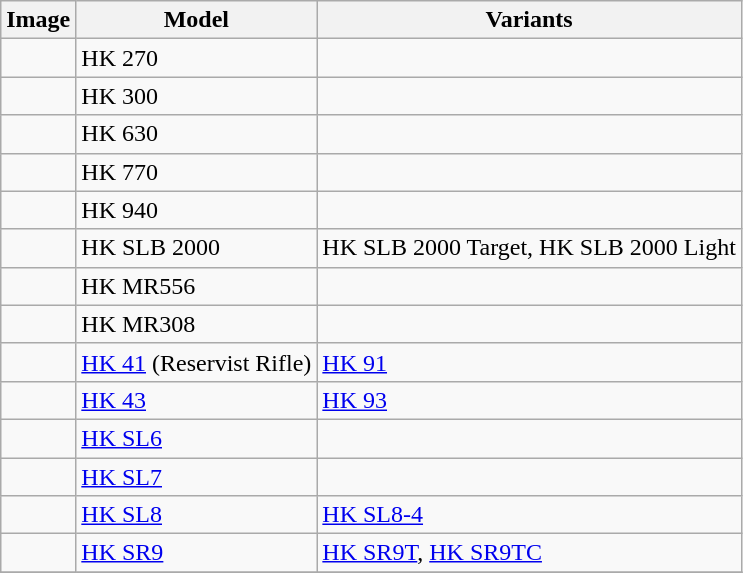<table class="wikitable" border="1">
<tr>
<th>Image</th>
<th>Model</th>
<th>Variants</th>
</tr>
<tr>
<td></td>
<td>HK 270</td>
<td></td>
</tr>
<tr>
<td></td>
<td>HK 300</td>
<td></td>
</tr>
<tr>
<td></td>
<td>HK 630</td>
<td></td>
</tr>
<tr>
<td></td>
<td>HK 770</td>
<td></td>
</tr>
<tr>
<td></td>
<td>HK 940</td>
<td></td>
</tr>
<tr>
<td></td>
<td>HK SLB 2000</td>
<td>HK SLB 2000 Target, HK SLB 2000 Light</td>
</tr>
<tr>
<td></td>
<td>HK MR556</td>
<td></td>
</tr>
<tr>
<td></td>
<td>HK MR308</td>
<td></td>
</tr>
<tr>
<td></td>
<td><a href='#'>HK 41</a> (Reservist Rifle)</td>
<td><a href='#'>HK 91</a></td>
</tr>
<tr>
<td></td>
<td><a href='#'>HK 43</a></td>
<td><a href='#'>HK 93</a></td>
</tr>
<tr>
<td></td>
<td><a href='#'>HK SL6</a></td>
<td></td>
</tr>
<tr>
<td></td>
<td><a href='#'>HK SL7</a></td>
<td></td>
</tr>
<tr>
<td></td>
<td><a href='#'>HK SL8</a></td>
<td><a href='#'>HK SL8-4</a></td>
</tr>
<tr>
<td></td>
<td><a href='#'>HK SR9</a></td>
<td><a href='#'>HK SR9T</a>, <a href='#'>HK SR9TC</a></td>
</tr>
<tr>
</tr>
</table>
